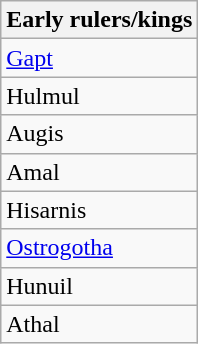<table class="wikitable">
<tr>
<th>Early rulers/kings</th>
</tr>
<tr>
<td><a href='#'>Gapt</a></td>
</tr>
<tr>
<td>Hulmul</td>
</tr>
<tr>
<td>Augis</td>
</tr>
<tr>
<td>Amal</td>
</tr>
<tr>
<td>Hisarnis</td>
</tr>
<tr>
<td><a href='#'>Ostrogotha</a></td>
</tr>
<tr>
<td>Hunuil</td>
</tr>
<tr>
<td>Athal</td>
</tr>
</table>
